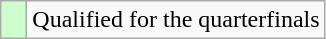<table class="wikitable">
<tr>
<td width=10px bgcolor="#ccffcc"></td>
<td>Qualified for the quarterfinals</td>
</tr>
</table>
